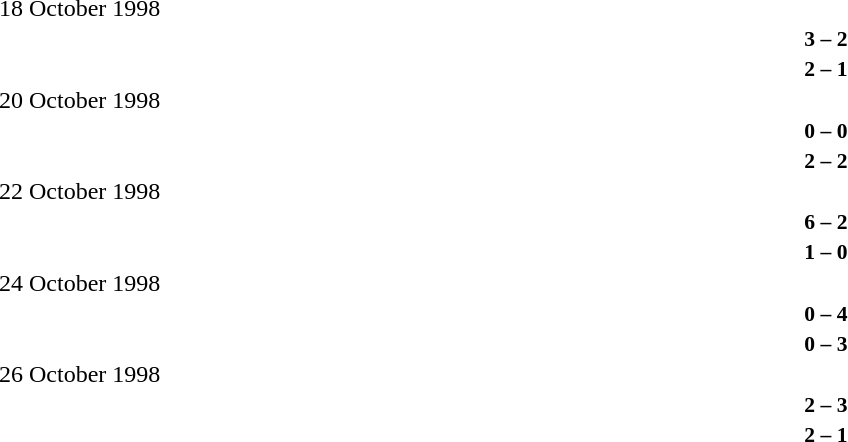<table width=50% cellspacing=1>
<tr>
<td>18 October 1998</td>
</tr>
<tr style=font-size:90%>
<td align=right><strong></strong></td>
<td align=center><strong>3 – 2</strong></td>
<td><strong></strong></td>
</tr>
<tr style=font-size:90%>
<td align=right><strong></strong></td>
<td align=center><strong>2 – 1</strong></td>
<td><strong></strong></td>
</tr>
<tr>
<td>20 October 1998</td>
</tr>
<tr style=font-size:90%>
<td align=right><strong></strong></td>
<td align=center><strong>0 – 0</strong></td>
<td><strong></strong></td>
</tr>
<tr style=font-size:90%>
<td align=right><strong></strong></td>
<td align=center><strong>2 – 2</strong></td>
<td><strong></strong></td>
</tr>
<tr>
<td>22 October 1998</td>
</tr>
<tr style=font-size:90%>
<td align=right><strong></strong></td>
<td align=center><strong>6 – 2</strong></td>
<td><strong></strong></td>
</tr>
<tr style=font-size:90%>
<td align=right><strong></strong></td>
<td align=center><strong>1 – 0</strong></td>
<td><strong></strong></td>
</tr>
<tr>
<td>24 October 1998</td>
</tr>
<tr style=font-size:90%>
<td align=right><strong></strong></td>
<td align=center><strong>0 – 4</strong></td>
<td><strong></strong></td>
</tr>
<tr style=font-size:90%>
<td align=right><strong></strong></td>
<td align=center><strong>0 – 3</strong></td>
<td><strong></strong></td>
</tr>
<tr>
<td>26 October 1998</td>
</tr>
<tr style=font-size:90%>
<td align=right><strong></strong></td>
<td align=center><strong>2 – 3</strong></td>
<td><strong></strong></td>
</tr>
<tr style=font-size:90%>
<td align=right><strong></strong></td>
<td align=center><strong>2 – 1</strong></td>
<td><strong></strong></td>
</tr>
</table>
